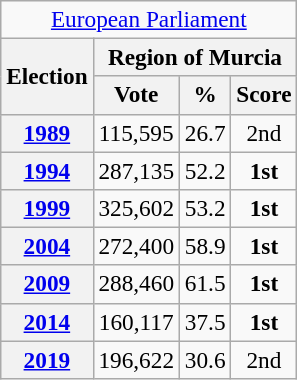<table class="wikitable" style="font-size:97%; text-align:center;">
<tr>
<td colspan="4"><a href='#'>European Parliament</a></td>
</tr>
<tr>
<th rowspan="2">Election</th>
<th colspan="3">Region of Murcia</th>
</tr>
<tr>
<th>Vote</th>
<th>%</th>
<th>Score</th>
</tr>
<tr>
<th><a href='#'>1989</a></th>
<td>115,595</td>
<td>26.7</td>
<td>2nd</td>
</tr>
<tr>
<th><a href='#'>1994</a></th>
<td>287,135</td>
<td>52.2</td>
<td><strong>1st</strong></td>
</tr>
<tr>
<th><a href='#'>1999</a></th>
<td>325,602</td>
<td>53.2</td>
<td><strong>1st</strong></td>
</tr>
<tr>
<th><a href='#'>2004</a></th>
<td>272,400</td>
<td>58.9</td>
<td><strong>1st</strong></td>
</tr>
<tr>
<th><a href='#'>2009</a></th>
<td>288,460</td>
<td>61.5</td>
<td><strong>1st</strong></td>
</tr>
<tr>
<th><a href='#'>2014</a></th>
<td>160,117</td>
<td>37.5</td>
<td><strong>1st</strong></td>
</tr>
<tr>
<th><a href='#'>2019</a></th>
<td>196,622</td>
<td>30.6</td>
<td>2nd</td>
</tr>
</table>
